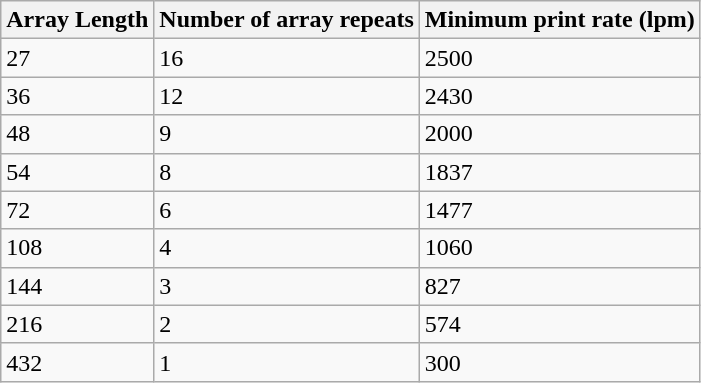<table class="wikitable">
<tr>
<th>Array Length</th>
<th>Number of array repeats</th>
<th>Minimum print rate (lpm)</th>
</tr>
<tr>
<td>27</td>
<td>16</td>
<td>2500</td>
</tr>
<tr>
<td>36</td>
<td>12</td>
<td>2430</td>
</tr>
<tr>
<td>48</td>
<td>9</td>
<td>2000</td>
</tr>
<tr>
<td>54</td>
<td>8</td>
<td>1837</td>
</tr>
<tr>
<td>72</td>
<td>6</td>
<td>1477</td>
</tr>
<tr>
<td>108</td>
<td>4</td>
<td>1060</td>
</tr>
<tr>
<td>144</td>
<td>3</td>
<td>827</td>
</tr>
<tr>
<td>216</td>
<td>2</td>
<td>574</td>
</tr>
<tr>
<td>432</td>
<td>1</td>
<td>300</td>
</tr>
</table>
